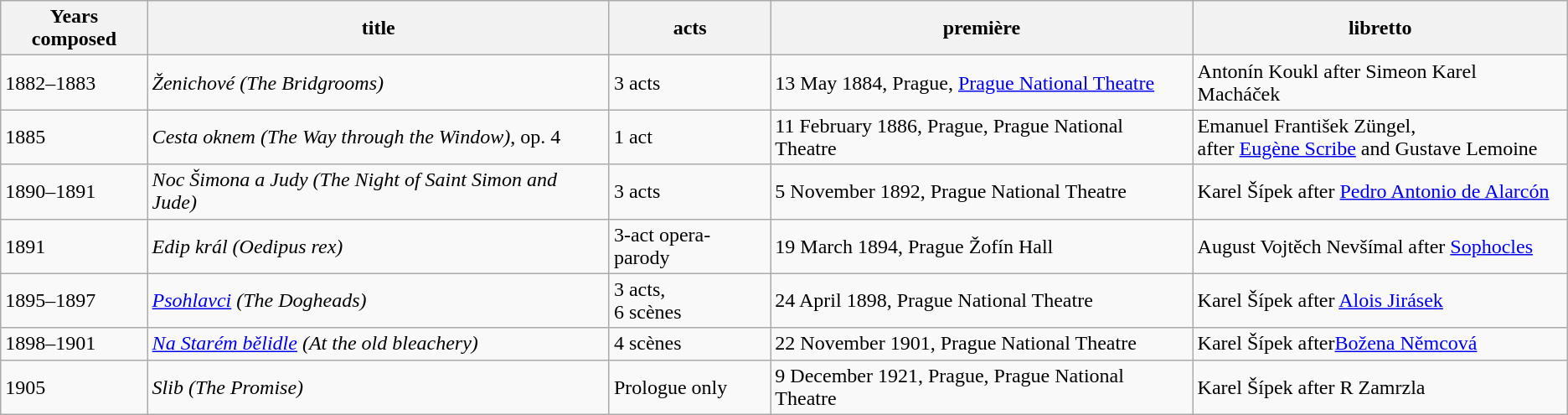<table class="wikitable">
<tr>
<th>Years composed</th>
<th>title</th>
<th>acts</th>
<th>première</th>
<th>libretto</th>
</tr>
<tr>
<td>1882–1883</td>
<td><em>Ženichové (The Bridgrooms)</em></td>
<td>3 acts</td>
<td>13 May 1884, Prague, <a href='#'>Prague National Theatre</a></td>
<td>Antonín Koukl after Simeon Karel Macháček</td>
</tr>
<tr>
<td>1885</td>
<td><em>Cesta oknem (The Way through the Window)</em>, op. 4</td>
<td>1 act</td>
<td>11 February 1886, Prague, Prague National Theatre</td>
<td>Emanuel František Züngel,<br> after <a href='#'>Eugène Scribe</a> and Gustave Lemoine</td>
</tr>
<tr>
<td>1890–1891</td>
<td><em>Noc Šimona a Judy (The Night of Saint Simon and Jude)</em></td>
<td>3 acts</td>
<td>5 November 1892, Prague National Theatre</td>
<td>Karel Šípek after <a href='#'>Pedro Antonio de Alarcón</a></td>
</tr>
<tr>
<td>1891</td>
<td><em>Edip král (Oedipus rex)</em></td>
<td>3-act opera-parody</td>
<td>19 March 1894, Prague Žofín Hall</td>
<td>August Vojtěch Nevšímal after <a href='#'>Sophocles</a></td>
</tr>
<tr>
<td>1895–1897</td>
<td><em><a href='#'>Psohlavci</a> (The Dogheads)</em></td>
<td>3 acts,<br> 6 scènes</td>
<td>24 April 1898, Prague National Theatre</td>
<td>Karel Šípek after <a href='#'>Alois Jirásek</a></td>
</tr>
<tr>
<td>1898–1901</td>
<td><em><a href='#'>Na Starém bělidle</a> (At the old bleachery)</em></td>
<td>4 scènes</td>
<td>22 November 1901, Prague National Theatre</td>
<td>Karel Šípek after<a href='#'>Božena Němcová</a></td>
</tr>
<tr>
<td>1905</td>
<td><em>Slib (The Promise)</em></td>
<td>Prologue only</td>
<td>9 December 1921, Prague, Prague National Theatre</td>
<td>Karel Šípek after R Zamrzla</td>
</tr>
</table>
